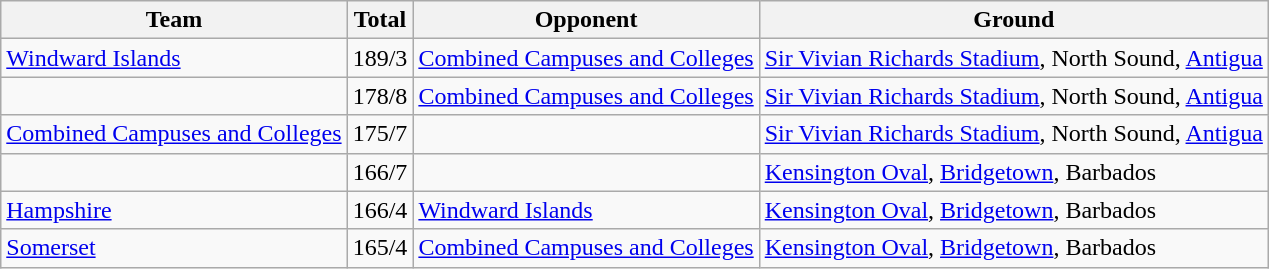<table class="wikitable">
<tr>
<th>Team</th>
<th>Total</th>
<th>Opponent</th>
<th>Ground</th>
</tr>
<tr>
<td> <a href='#'>Windward Islands</a></td>
<td>189/3</td>
<td> <a href='#'>Combined Campuses and Colleges</a></td>
<td><a href='#'>Sir Vivian Richards Stadium</a>, North Sound, <a href='#'>Antigua</a></td>
</tr>
<tr>
<td></td>
<td>178/8</td>
<td> <a href='#'>Combined Campuses and Colleges</a></td>
<td><a href='#'>Sir Vivian Richards Stadium</a>, North Sound, <a href='#'>Antigua</a></td>
</tr>
<tr>
<td> <a href='#'>Combined Campuses and Colleges</a></td>
<td>175/7</td>
<td></td>
<td><a href='#'>Sir Vivian Richards Stadium</a>, North Sound, <a href='#'>Antigua</a></td>
</tr>
<tr>
<td></td>
<td>166/7</td>
<td></td>
<td><a href='#'>Kensington Oval</a>, <a href='#'>Bridgetown</a>, Barbados</td>
</tr>
<tr>
<td> <a href='#'>Hampshire</a></td>
<td>166/4</td>
<td> <a href='#'>Windward Islands</a></td>
<td><a href='#'>Kensington Oval</a>, <a href='#'>Bridgetown</a>, Barbados</td>
</tr>
<tr>
<td> <a href='#'>Somerset</a></td>
<td>165/4</td>
<td> <a href='#'>Combined Campuses and Colleges</a></td>
<td><a href='#'>Kensington Oval</a>, <a href='#'>Bridgetown</a>, Barbados</td>
</tr>
</table>
